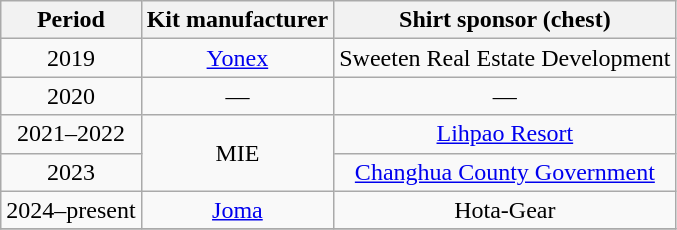<table class="wikitable" style="text-align:center">
<tr>
<th>Period</th>
<th>Kit manufacturer</th>
<th>Shirt sponsor (chest)</th>
</tr>
<tr>
<td>2019</td>
<td><a href='#'>Yonex</a></td>
<td>Sweeten Real Estate Development</td>
</tr>
<tr>
<td>2020</td>
<td>—</td>
<td>—</td>
</tr>
<tr>
<td>2021–2022</td>
<td rowspan=2>MIE</td>
<td><a href='#'>Lihpao Resort</a></td>
</tr>
<tr>
<td>2023</td>
<td><a href='#'>Changhua County Government</a></td>
</tr>
<tr>
<td>2024–present</td>
<td><a href='#'>Joma</a></td>
<td>Hota-Gear</td>
</tr>
<tr>
</tr>
</table>
